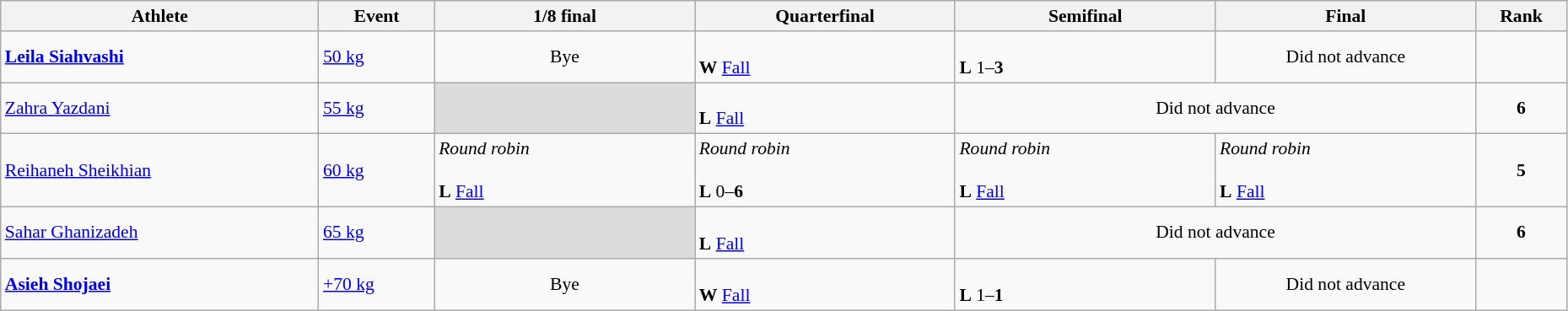<table class="wikitable" width="98%" style="text-align:left; font-size:90%">
<tr>
<th width="11%">Athlete</th>
<th width="4%">Event</th>
<th width="9%">1/8 final</th>
<th width="9%">Quarterfinal</th>
<th width="9%">Semifinal</th>
<th width="9%">Final</th>
<th width="3%">Rank</th>
</tr>
<tr>
<td><strong><a href='#'>Leila Siahvashi</a></strong></td>
<td><a href='#'>50 kg</a></td>
<td align=center>Bye</td>
<td><br><strong>W</strong> <a href='#'>Fall</a></td>
<td><br><strong>L</strong> 1–<strong>3</strong></td>
<td align=center>Did not advance</td>
<td align=center></td>
</tr>
<tr>
<td><a href='#'>Zahra Yazdani</a></td>
<td><a href='#'>55 kg</a></td>
<td bgcolor=#DCDCDC></td>
<td><br><strong>L</strong> <a href='#'>Fall</a></td>
<td colspan=2 align=center>Did not advance</td>
<td align=center><strong>6</strong></td>
</tr>
<tr>
<td><a href='#'>Reihaneh Sheikhian</a></td>
<td><a href='#'>60 kg</a></td>
<td><em>Round robin</em><br><br><strong>L</strong> <a href='#'>Fall</a></td>
<td><em>Round robin</em><br><br><strong>L</strong> 0–<strong>6</strong></td>
<td><em>Round robin</em><br><br><strong>L</strong> <a href='#'>Fall</a></td>
<td><em>Round robin</em><br><br><strong>L</strong> <a href='#'>Fall</a></td>
<td align=center><strong>5</strong></td>
</tr>
<tr>
<td><a href='#'>Sahar Ghanizadeh</a></td>
<td><a href='#'>65 kg</a></td>
<td bgcolor=#DCDCDC></td>
<td><br><strong>L</strong> <a href='#'>Fall</a></td>
<td colspan=2 align=center>Did not advance</td>
<td align=center><strong>6</strong></td>
</tr>
<tr>
<td><strong><a href='#'>Asieh Shojaei</a></strong></td>
<td><a href='#'>+70 kg</a></td>
<td align=center>Bye</td>
<td><br><strong>W</strong> <a href='#'>Fall</a></td>
<td><br><strong>L</strong> 1–<strong>1</strong></td>
<td align=center>Did not advance</td>
<td align=center></td>
</tr>
</table>
